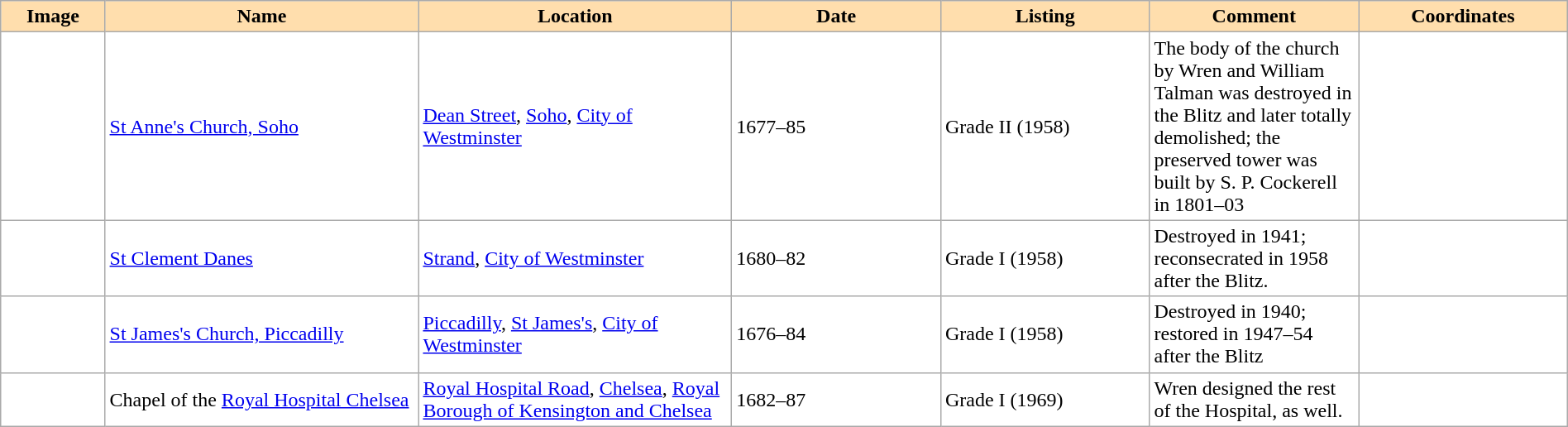<table class="wikitable sortable" style="width:100%; background:#fff;">
<tr>
<th width="5%" align="left" style="background:#ffdead;" class="unsortable">Image</th>
<th width="15%" align="left" style="background:#ffdead;">Name</th>
<th width="15%" align="left" style="background:#ffdead;">Location</th>
<th width="10%" align="left" style="background:#ffdead;">Date</th>
<th width="10%" align="left" style="background:#ffdead;">Listing</th>
<th width="10%" align="left" style="background:#ffdead;">Comment</th>
<th width="10%" align="left" style="background:#ffdead;">Coordinates</th>
</tr>
<tr>
<td></td>
<td><a href='#'>St Anne's Church, Soho</a></td>
<td><a href='#'>Dean Street</a>, <a href='#'>Soho</a>, <a href='#'>City of Westminster</a></td>
<td>1677–85</td>
<td>Grade II (1958)</td>
<td>The body of the church by Wren and William Talman was destroyed in the Blitz and later totally demolished; the preserved tower was built by S. P. Cockerell in 1801–03</td>
<td></td>
</tr>
<tr>
<td></td>
<td><a href='#'>St Clement Danes</a></td>
<td><a href='#'>Strand</a>, <a href='#'>City of Westminster</a></td>
<td>1680–82</td>
<td>Grade I (1958)</td>
<td>Destroyed in 1941; reconsecrated in 1958 after the Blitz.</td>
<td></td>
</tr>
<tr>
<td></td>
<td><a href='#'>St James's Church, Piccadilly</a></td>
<td><a href='#'>Piccadilly</a>, <a href='#'>St James's</a>, <a href='#'>City of Westminster</a></td>
<td>1676–84</td>
<td>Grade I (1958)</td>
<td>Destroyed in 1940; restored in 1947–54 after the Blitz</td>
<td></td>
</tr>
<tr>
<td></td>
<td>Chapel of the <a href='#'>Royal Hospital Chelsea</a></td>
<td><a href='#'>Royal Hospital Road</a>, <a href='#'>Chelsea</a>, <a href='#'>Royal Borough of Kensington and Chelsea</a></td>
<td>1682–87</td>
<td>Grade I (1969)</td>
<td>Wren designed the rest of the Hospital, as well.</td>
<td></td>
</tr>
</table>
